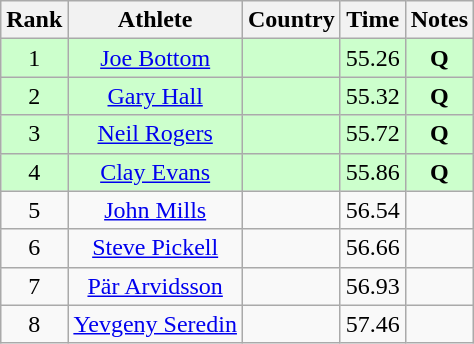<table class="wikitable sortable" style="text-align:center">
<tr>
<th>Rank</th>
<th>Athlete</th>
<th>Country</th>
<th>Time</th>
<th>Notes</th>
</tr>
<tr bgcolor=ccffcc>
<td>1</td>
<td><a href='#'>Joe Bottom</a></td>
<td align=left></td>
<td>55.26</td>
<td><strong>Q </strong></td>
</tr>
<tr bgcolor=ccffcc>
<td>2</td>
<td><a href='#'>Gary Hall</a></td>
<td align=left></td>
<td>55.32</td>
<td><strong>Q </strong></td>
</tr>
<tr bgcolor=ccffcc>
<td>3</td>
<td><a href='#'>Neil Rogers</a></td>
<td align=left></td>
<td>55.72</td>
<td><strong>Q </strong></td>
</tr>
<tr bgcolor=ccffcc>
<td>4</td>
<td><a href='#'>Clay Evans</a></td>
<td align=left></td>
<td>55.86</td>
<td><strong>Q </strong></td>
</tr>
<tr>
<td>5</td>
<td><a href='#'>John Mills</a></td>
<td align=left></td>
<td>56.54</td>
<td><strong> </strong></td>
</tr>
<tr>
<td>6</td>
<td><a href='#'>Steve Pickell</a></td>
<td align=left></td>
<td>56.66</td>
<td><strong> </strong></td>
</tr>
<tr>
<td>7</td>
<td><a href='#'>Pär Arvidsson</a></td>
<td align=left></td>
<td>56.93</td>
<td><strong> </strong></td>
</tr>
<tr>
<td>8</td>
<td><a href='#'>Yevgeny Seredin</a></td>
<td align=left></td>
<td>57.46</td>
<td><strong> </strong></td>
</tr>
</table>
